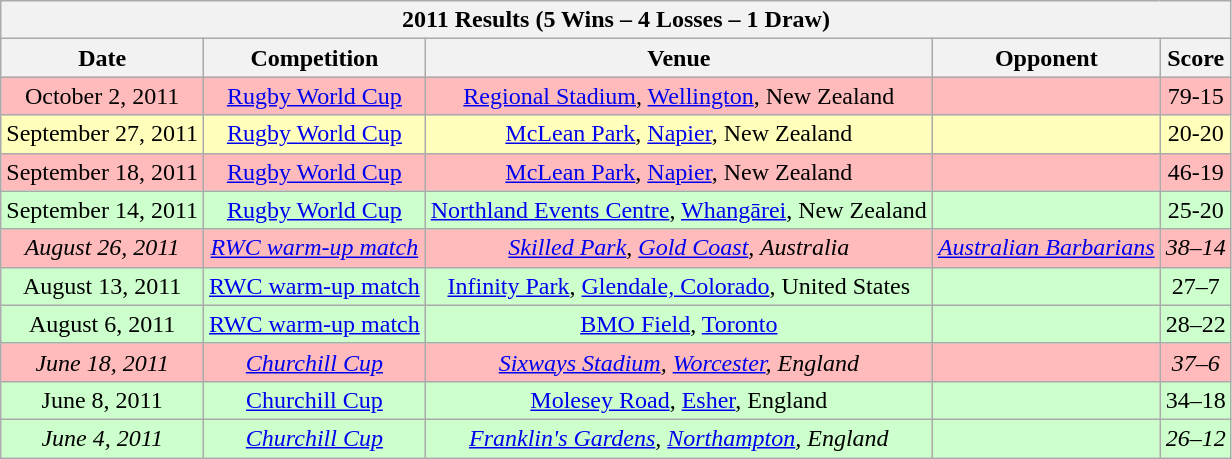<table class="wikitable sortable">
<tr>
<th colspan="5"><strong>2011 Results (5 Wins – 4 Losses – 1 Draw)</strong></th>
</tr>
<tr>
<th>Date</th>
<th>Competition</th>
<th>Venue</th>
<th>Opponent</th>
<th>Score</th>
</tr>
<tr style="background:#fbb;">
<td align=center>October 2, 2011</td>
<td align=center><a href='#'>Rugby World Cup</a></td>
<td align=center><a href='#'>Regional Stadium</a>, <a href='#'>Wellington</a>, New Zealand</td>
<td></td>
<td align=center>79-15</td>
</tr>
<tr style="background:#ffb;">
<td align=center>September 27, 2011</td>
<td align=center><a href='#'>Rugby World Cup</a></td>
<td align=center><a href='#'>McLean Park</a>, <a href='#'>Napier</a>, New Zealand</td>
<td></td>
<td align=center>20-20</td>
</tr>
<tr style="background:#fbb;">
<td align=center>September 18, 2011</td>
<td align=center><a href='#'>Rugby World Cup</a></td>
<td align=center><a href='#'>McLean Park</a>, <a href='#'>Napier</a>, New Zealand</td>
<td></td>
<td align=center>46-19</td>
</tr>
<tr style="background:#cfc;">
<td align=center>September 14, 2011</td>
<td align=center><a href='#'>Rugby World Cup</a></td>
<td align=center><a href='#'>Northland Events Centre</a>, <a href='#'>Whangārei</a>, New Zealand</td>
<td></td>
<td align=center>25-20</td>
</tr>
<tr style="background:#fbb;">
<td align=center><em>August 26, 2011</em></td>
<td align=center><a href='#'><em>RWC warm-up match</em></a></td>
<td align=center><em><a href='#'>Skilled Park</a>, <a href='#'>Gold Coast</a>, Australia</em></td>
<td> <em><a href='#'>Australian Barbarians</a></em></td>
<td align=center><em>38–14</em></td>
</tr>
<tr style="background:#cfc;">
<td align=center>August 13, 2011</td>
<td align=center><a href='#'>RWC warm-up match</a></td>
<td align=center><a href='#'>Infinity Park</a>, <a href='#'>Glendale, Colorado</a>, United States</td>
<td></td>
<td align=center>27–7</td>
</tr>
<tr style="background:#cfc;">
<td align=center>August 6, 2011</td>
<td align=center><a href='#'>RWC warm-up match</a></td>
<td align=center><a href='#'>BMO Field</a>, <a href='#'>Toronto</a></td>
<td></td>
<td align=center>28–22</td>
</tr>
<tr style="background:#fbb;">
<td align=center><em>June 18, 2011</em></td>
<td align=center><em><a href='#'>Churchill Cup</a></em></td>
<td align=center><em><a href='#'>Sixways Stadium</a>, <a href='#'>Worcester</a>, England</em></td>
<td><em></em></td>
<td align=center><em>37–6</em></td>
</tr>
<tr style="background:#cfc;">
<td align=center>June 8, 2011</td>
<td align=center><a href='#'>Churchill Cup</a></td>
<td align=center><a href='#'>Molesey Road</a>, <a href='#'>Esher</a>, England</td>
<td></td>
<td align=center>34–18</td>
</tr>
<tr style="background:#cfc;">
<td align=center><em>June 4, 2011</em></td>
<td align=center><em><a href='#'>Churchill Cup</a></em></td>
<td align=center><em><a href='#'>Franklin's Gardens</a>, <a href='#'>Northampton</a>, England</em></td>
<td><em></em></td>
<td align=center><em>26–12</em></td>
</tr>
</table>
